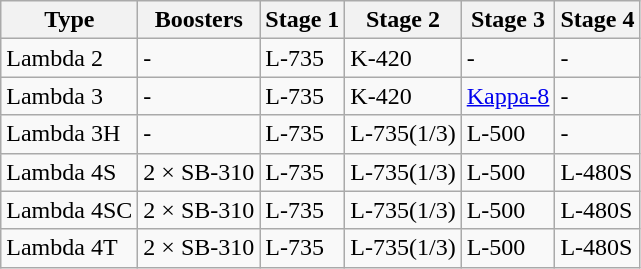<table class="wikitable sortable">
<tr>
<th>Type</th>
<th>Boosters</th>
<th>Stage 1</th>
<th>Stage 2</th>
<th>Stage 3</th>
<th>Stage 4</th>
</tr>
<tr>
<td>Lambda 2</td>
<td>-</td>
<td>L-735</td>
<td>K-420</td>
<td>-</td>
<td>-</td>
</tr>
<tr>
<td>Lambda 3</td>
<td>-</td>
<td>L-735</td>
<td>K-420</td>
<td><a href='#'>Kappa-8</a></td>
<td>-</td>
</tr>
<tr>
<td>Lambda 3H</td>
<td>-</td>
<td>L-735</td>
<td>L-735(1/3)</td>
<td>L-500</td>
<td>-</td>
</tr>
<tr>
<td>Lambda 4S</td>
<td>2 × SB-310</td>
<td>L-735</td>
<td>L-735(1/3)</td>
<td>L-500</td>
<td>L-480S</td>
</tr>
<tr>
<td>Lambda 4SC</td>
<td>2 × SB-310</td>
<td>L-735</td>
<td>L-735(1/3)</td>
<td>L-500</td>
<td>L-480S</td>
</tr>
<tr>
<td>Lambda 4T</td>
<td>2 × SB-310</td>
<td>L-735</td>
<td>L-735(1/3)</td>
<td>L-500</td>
<td>L-480S</td>
</tr>
</table>
